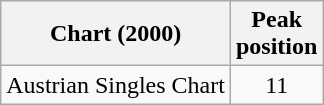<table class="wikitable sortable">
<tr>
<th>Chart (2000)</th>
<th>Peak<br>position</th>
</tr>
<tr>
<td>Austrian Singles Chart</td>
<td style="text-align:center;">11</td>
</tr>
</table>
